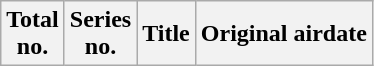<table class="wikitable plainrowheaders">
<tr>
<th>Total<br>no.</th>
<th>Series<br>no.</th>
<th>Title</th>
<th>Original airdate<br>








</th>
</tr>
</table>
